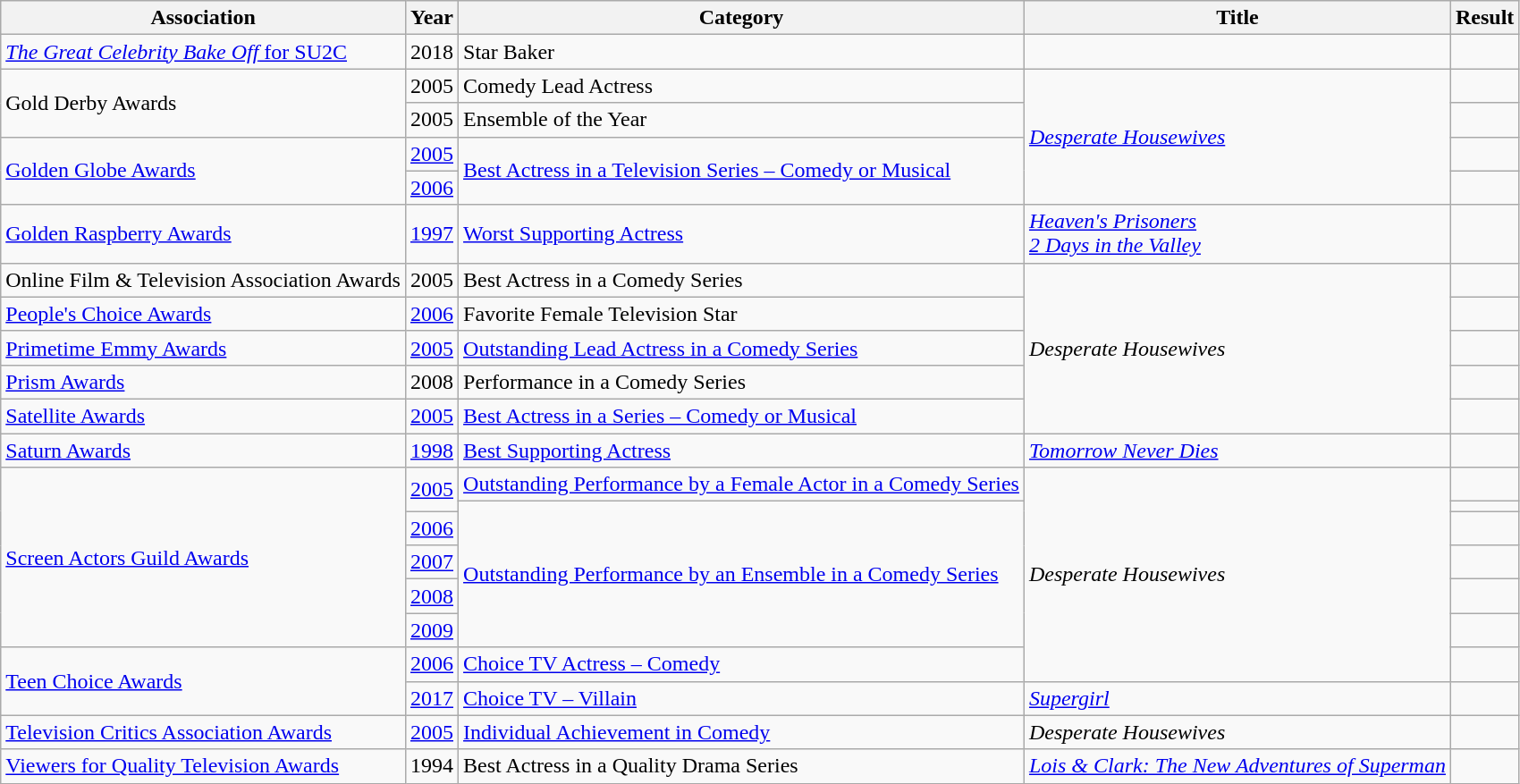<table class="wikitable">
<tr>
<th>Association</th>
<th>Year</th>
<th>Category</th>
<th>Title</th>
<th>Result</th>
</tr>
<tr>
<td><a href='#'><em>The Great Celebrity Bake Off</em> for SU2C</a></td>
<td>2018</td>
<td>Star Baker</td>
<td></td>
<td></td>
</tr>
<tr>
<td rowspan="2">Gold Derby Awards</td>
<td>2005</td>
<td>Comedy Lead Actress</td>
<td rowspan="4"><em><a href='#'>Desperate Housewives</a></em></td>
<td></td>
</tr>
<tr>
<td>2005</td>
<td>Ensemble of the Year</td>
<td></td>
</tr>
<tr>
<td rowspan="2"><a href='#'>Golden Globe Awards</a></td>
<td><a href='#'>2005</a></td>
<td rowspan="2"><a href='#'>Best Actress in a Television Series – Comedy or Musical</a></td>
<td></td>
</tr>
<tr>
<td><a href='#'>2006</a></td>
<td></td>
</tr>
<tr>
<td><a href='#'>Golden Raspberry Awards</a></td>
<td><a href='#'>1997</a></td>
<td><a href='#'>Worst Supporting Actress</a></td>
<td><em><a href='#'>Heaven's Prisoners</a></em><br><em><a href='#'>2 Days in the Valley</a></em></td>
<td></td>
</tr>
<tr>
<td>Online Film & Television Association Awards</td>
<td>2005</td>
<td>Best Actress in a Comedy Series</td>
<td rowspan="5"><em>Desperate Housewives</em></td>
<td></td>
</tr>
<tr>
<td><a href='#'>People's Choice Awards</a></td>
<td><a href='#'>2006</a></td>
<td>Favorite Female Television Star</td>
<td></td>
</tr>
<tr>
<td><a href='#'>Primetime Emmy Awards</a></td>
<td><a href='#'>2005</a></td>
<td><a href='#'>Outstanding Lead Actress in a Comedy Series</a></td>
<td></td>
</tr>
<tr>
<td><a href='#'>Prism Awards</a></td>
<td>2008</td>
<td>Performance in a Comedy Series</td>
<td></td>
</tr>
<tr>
<td><a href='#'>Satellite Awards</a></td>
<td><a href='#'>2005</a></td>
<td><a href='#'>Best Actress in a Series – Comedy or Musical</a></td>
<td></td>
</tr>
<tr>
<td><a href='#'>Saturn Awards</a></td>
<td><a href='#'>1998</a></td>
<td><a href='#'>Best Supporting Actress</a></td>
<td><em><a href='#'>Tomorrow Never Dies</a></em></td>
<td></td>
</tr>
<tr>
<td rowspan="6"><a href='#'>Screen Actors Guild Awards</a></td>
<td rowspan="2"><a href='#'>2005</a></td>
<td><a href='#'>Outstanding Performance by a Female Actor in a Comedy Series</a></td>
<td rowspan="7"><em>Desperate Housewives</em></td>
<td></td>
</tr>
<tr>
<td rowspan="5"><a href='#'>Outstanding Performance by an Ensemble in a Comedy Series</a></td>
<td></td>
</tr>
<tr>
<td><a href='#'>2006</a></td>
<td></td>
</tr>
<tr>
<td><a href='#'>2007</a></td>
<td></td>
</tr>
<tr>
<td><a href='#'>2008</a></td>
<td></td>
</tr>
<tr>
<td><a href='#'>2009</a></td>
<td></td>
</tr>
<tr>
<td rowspan="2"><a href='#'>Teen Choice Awards</a></td>
<td><a href='#'>2006</a></td>
<td><a href='#'>Choice TV Actress – Comedy</a></td>
<td></td>
</tr>
<tr>
<td><a href='#'>2017</a></td>
<td><a href='#'>Choice TV – Villain</a></td>
<td><em><a href='#'>Supergirl</a></em></td>
<td></td>
</tr>
<tr>
<td><a href='#'>Television Critics Association Awards</a></td>
<td><a href='#'>2005</a></td>
<td><a href='#'>Individual Achievement in Comedy</a></td>
<td><em>Desperate Housewives</em></td>
<td></td>
</tr>
<tr>
<td><a href='#'>Viewers for Quality Television Awards</a></td>
<td>1994</td>
<td>Best Actress in a Quality Drama Series</td>
<td><em><a href='#'>Lois & Clark: The New Adventures of Superman</a></em></td>
<td></td>
</tr>
</table>
